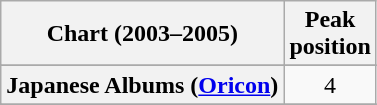<table class="wikitable sortable plainrowheaders">
<tr>
<th scope="col">Chart (2003–2005)</th>
<th scope="col">Peak<br>position</th>
</tr>
<tr>
</tr>
<tr>
</tr>
<tr>
<th scope="row">Japanese Albums (<a href='#'>Oricon</a>)</th>
<td align="center">4</td>
</tr>
<tr>
</tr>
<tr>
</tr>
<tr>
</tr>
<tr>
</tr>
<tr>
</tr>
</table>
